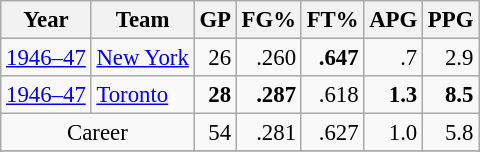<table class="wikitable sortable" style="font-size:95%; text-align:right;">
<tr>
<th>Year</th>
<th>Team</th>
<th>GP</th>
<th>FG%</th>
<th>FT%</th>
<th>APG</th>
<th>PPG</th>
</tr>
<tr>
<td style="text-align:left;"><a href='#'>1946–47</a></td>
<td style="text-align:left;"><a href='#'>New York</a></td>
<td>26</td>
<td>.260</td>
<td><strong>.647</strong></td>
<td>.7</td>
<td>2.9</td>
</tr>
<tr>
<td style="text-align:left;"><a href='#'>1946–47</a></td>
<td style="text-align:left;"><a href='#'>Toronto</a></td>
<td><strong>28</strong></td>
<td><strong>.287</strong></td>
<td>.618</td>
<td><strong>1.3</strong></td>
<td><strong>8.5</strong></td>
</tr>
<tr>
<td style="text-align:center;" colspan="2">Career</td>
<td>54</td>
<td>.281</td>
<td>.627</td>
<td>1.0</td>
<td>5.8</td>
</tr>
<tr>
</tr>
</table>
